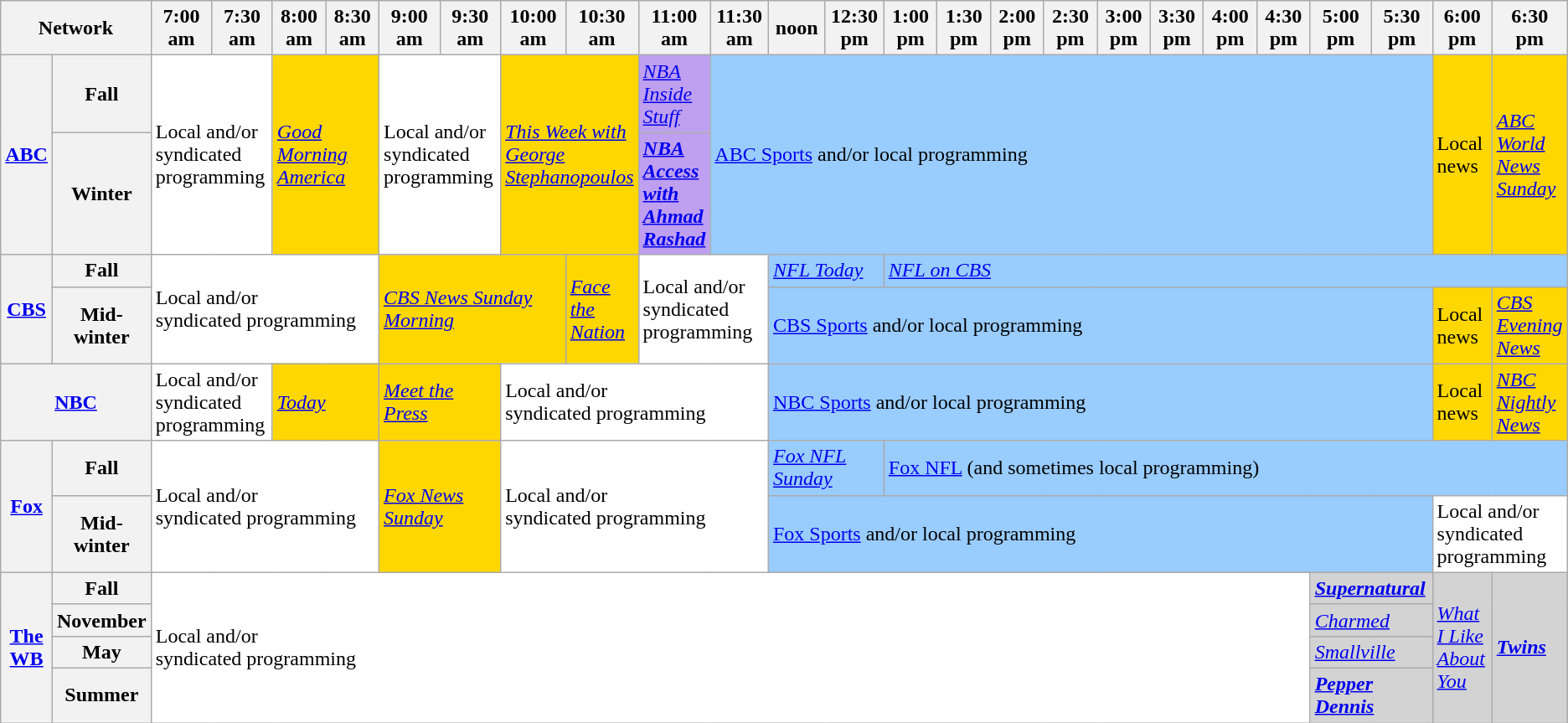<table class=wikitable>
<tr>
<th width="1.5%" bgcolor="#C0C0C0" colspan="2">Network</th>
<th width="4%" bgcolor="#C0C0C0">7:00 am</th>
<th width="4%" bgcolor="#C0C0C0">7:30 am</th>
<th width="4%" bgcolor="#C0C0C0">8:00 am</th>
<th width="4%" bgcolor="#C0C0C0">8:30 am</th>
<th width="4%" bgcolor="#C0C0C0">9:00 am</th>
<th width="4%" bgcolor="#C0C0C0">9:30 am</th>
<th width="4%" bgcolor="#C0C0C0">10:00 am</th>
<th width="4%" bgcolor="#C0C0C0">10:30 am</th>
<th width="4%" bgcolor="#C0C0C0">11:00 am</th>
<th width="4%" bgcolor="#C0C0C0">11:30 am</th>
<th width="4%" bgcolor="#C0C0C0">noon</th>
<th width="4%" bgcolor="#C0C0C0">12:30 pm</th>
<th width="4%" bgcolor="#C0C0C0">1:00 pm</th>
<th width="4%" bgcolor="#C0C0C0">1:30 pm</th>
<th width="4%" bgcolor="#C0C0C0">2:00 pm</th>
<th width="4%" bgcolor="#C0C0C0">2:30 pm</th>
<th width="4%" bgcolor="#C0C0C0">3:00 pm</th>
<th width="4%" bgcolor="#C0C0C0">3:30 pm</th>
<th width="4%" bgcolor="#C0C0C0">4:00 pm</th>
<th width="4%" bgcolor="#C0C0C0">4:30 pm</th>
<th width="4%" bgcolor="#C0C0C0">5:00 pm</th>
<th width="4%" bgcolor="#C0C0C0">5:30 pm</th>
<th width="4%" bgcolor="#C0C0C0">6:00 pm</th>
<th width="4%" bgcolor="#C0C0C0">6:30 pm</th>
</tr>
<tr>
<th bgcolor="#C0C0C0" rowspan="2"><a href='#'>ABC</a></th>
<th>Fall</th>
<td bgcolor="white" colspan="2"rowspan="2">Local and/or<br>syndicated programming</td>
<td bgcolor="gold" colspan="2"rowspan="2"><em><a href='#'>Good Morning America</a></em></td>
<td bgcolor="white" colspan="2"rowspan="2">Local and/or<br>syndicated programming</td>
<td bgcolor="gold" colspan="2"rowspan="2"><em><a href='#'>This Week with George Stephanopoulos</a></em></td>
<td bgcolor=bf9fef><em><a href='#'>NBA Inside Stuff</a></em></td>
<td bgcolor="99ccff" colspan="13"rowspan="2"><a href='#'>ABC Sports</a> and/or local programming</td>
<td bgcolor="gold"rowspan="2">Local news</td>
<td bgcolor="gold"rowspan="2"><em><a href='#'>ABC World News Sunday</a></em></td>
</tr>
<tr>
<th>Winter</th>
<td bgcolor=bf9fef><strong><em><a href='#'>NBA Access with Ahmad Rashad</a></em></strong></td>
</tr>
<tr>
<th bgcolor="#C0C0C0" rowspan="2"><a href='#'>CBS</a></th>
<th>Fall</th>
<td bgcolor="white" colspan="4"rowspan="2">Local and/or<br>syndicated programming</td>
<td bgcolor="gold" colspan="3"rowspan="2"><em><a href='#'>CBS News Sunday Morning</a></em></td>
<td bgcolor="gold" colspan="1"rowspan="2"><em><a href='#'>Face the Nation</a></em></td>
<td bgcolor="white" colspan="2"rowspan="2">Local and/or<br>syndicated programming</td>
<td bgcolor="99ccff" colspan="2" rowspan="1"><em><a href='#'>NFL Today</a></em></td>
<td bgcolor="99ccff" colspan="12" rowspan="1"><em><a href='#'>NFL on CBS</a></em></td>
</tr>
<tr>
<th>Mid-winter</th>
<td bgcolor="99ccff" colspan="12" rowspan="1"><a href='#'>CBS Sports</a> and/or local programming</td>
<td bgcolor="gold" rowspan="1">Local news</td>
<td bgcolor="gold" rowspan="1"><em><a href='#'>CBS Evening News</a></em></td>
</tr>
<tr>
<th bgcolor="#C0C0C0" colspan="2"><a href='#'>NBC</a></th>
<td bgcolor="white" colspan="2">Local and/or<br>syndicated programming</td>
<td bgcolor="gold" colspan="2"><em><a href='#'>Today</a></em></td>
<td bgcolor="gold" colspan="2"><em><a href='#'>Meet the Press</a></em></td>
<td bgcolor="white" colspan="4">Local and/or<br>syndicated programming</td>
<td bgcolor="99ccff" colspan="12""><a href='#'>NBC Sports</a> and/or local programming</td>
<td bgcolor="gold">Local news</td>
<td bgcolor="gold"><em><a href='#'>NBC Nightly News</a></em></td>
</tr>
<tr>
<th bgcolor="#C0C0C0" rowspan="2"><a href='#'>Fox</a></th>
<th>Fall</th>
<td bgcolor="white" colspan="4" rowspan="2">Local and/or<br>syndicated programming</td>
<td bgcolor="gold" colspan="2" rowspan="2"><em><a href='#'>Fox News Sunday</a></em></td>
<td bgcolor="white" colspan="4" rowspan="2">Local and/or<br>syndicated programming</td>
<td bgcolor="99ccff" colspan="2"><em><a href='#'>Fox NFL Sunday</a></em></td>
<td bgcolor="99ccff" colspan="12"><a href='#'>Fox NFL</a> (and sometimes local programming)</td>
</tr>
<tr>
<th>Mid-winter</th>
<td bgcolor="99ccff" colspan="12"><a href='#'>Fox Sports</a> and/or local programming</td>
<td bgcolor="white" colspan="2">Local and/or<br>syndicated programming</td>
</tr>
<tr>
<th bgcolor="#C0C0C0" rowspan="4"><a href='#'>The WB</a></th>
<th>Fall</th>
<td bgcolor="white" colspan="20" rowspan="4">Local and/or<br>syndicated programming</td>
<td bgcolor="lightgray" colspan="2" rowspan="1"><strong><em><a href='#'>Supernatural</a></em></strong></td>
<td bgcolor="lightgray" rowspan="4"><em><a href='#'>What I Like About You</a></em></td>
<td bgcolor="lightgray" rowspan="4"><strong><em><a href='#'>Twins</a></em></strong></td>
</tr>
<tr>
<th>November</th>
<td bgcolor="lightgray" colspan="2" rowspan="1"><em><a href='#'>Charmed</a></em></td>
</tr>
<tr>
<th>May</th>
<td bgcolor="lightgray" colspan="2" rowspan="1"><em><a href='#'>Smallville</a></em></td>
</tr>
<tr>
<th>Summer</th>
<td bgcolor="lightgray" colspan="2" rowspan="1"><strong><em><a href='#'>Pepper Dennis</a></em></strong></td>
</tr>
</table>
